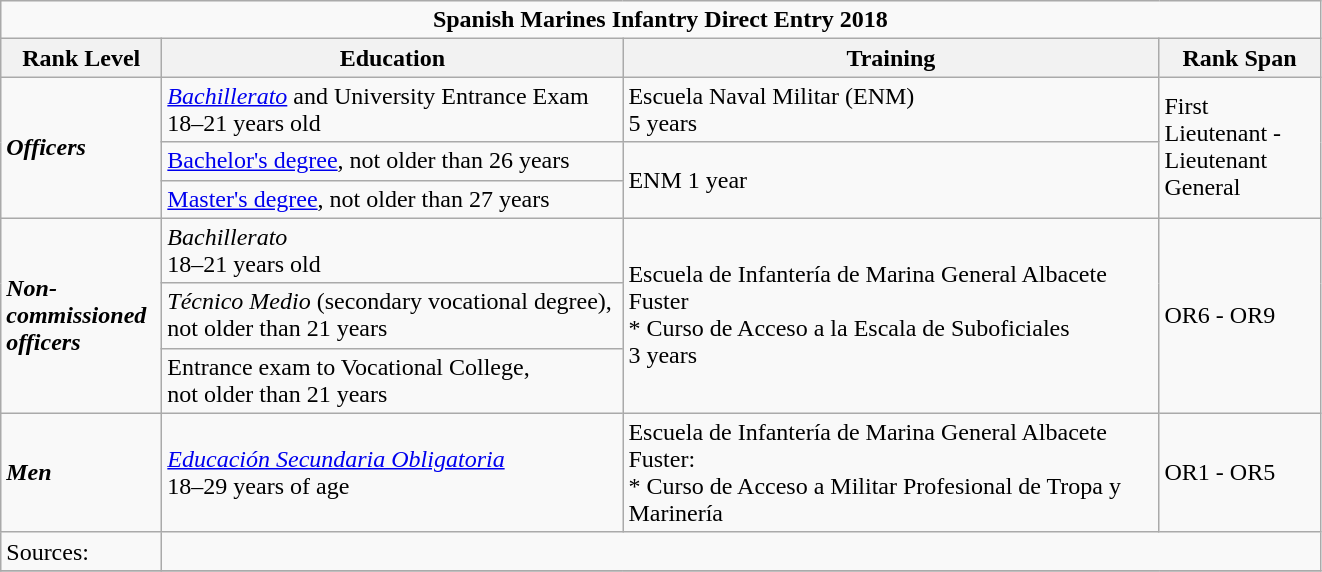<table class="wikitable">
<tr>
<td colspan="7"  align="center"><strong>Spanish Marines Infantry Direct Entry 2018</strong></td>
</tr>
<tr>
<th align="left" width="100">Rank Level</th>
<th align="left" width="300">Education</th>
<th align="left" width="350">Training</th>
<th align="left" width="100">Rank Span</th>
</tr>
<tr>
<td rowspan=3><strong><em>Officers</em></strong></td>
<td><em><a href='#'>Bachillerato</a></em> and University Entrance Exam <br> 18–21 years old</td>
<td>Escuela Naval Militar (ENM) <br>5 years</td>
<td rowspan=3>First Lieutenant - Lieutenant General</td>
</tr>
<tr>
<td><a href='#'>Bachelor's degree</a>, not older than 26 years</td>
<td rowspan=2>ENM 1 year</td>
</tr>
<tr>
<td><a href='#'>Master's degree</a>, not older than 27 years</td>
</tr>
<tr>
<td rowspan=3><strong><em>Non-commissioned officers</em></strong></td>
<td><em>Bachillerato</em>  <br> 18–21 years old</td>
<td rowspan=3>Escuela de Infantería de Marina General Albacete Fuster<br>* Curso de Acceso a la Escala de Suboficiales<br> 3 years</td>
<td rowspan=3>OR6 - OR9</td>
</tr>
<tr>
<td><em>Técnico Medio</em> (secondary vocational degree), not older than 21 years</td>
</tr>
<tr>
<td>Entrance exam to Vocational College,<br>not older than 21 years</td>
</tr>
<tr>
<td><strong><em>Men</em></strong></td>
<td><a href='#'><em>Educación Secundaria Obligatoria</em></a><br>18–29 years of age</td>
<td>Escuela de Infantería de Marina General Albacete Fuster:<br>* Curso de Acceso a Militar Profesional de Tropa y Marinería</td>
<td>OR1 - OR5</td>
</tr>
<tr>
<td>Sources:</td>
<td colspan=3></td>
</tr>
<tr>
</tr>
</table>
